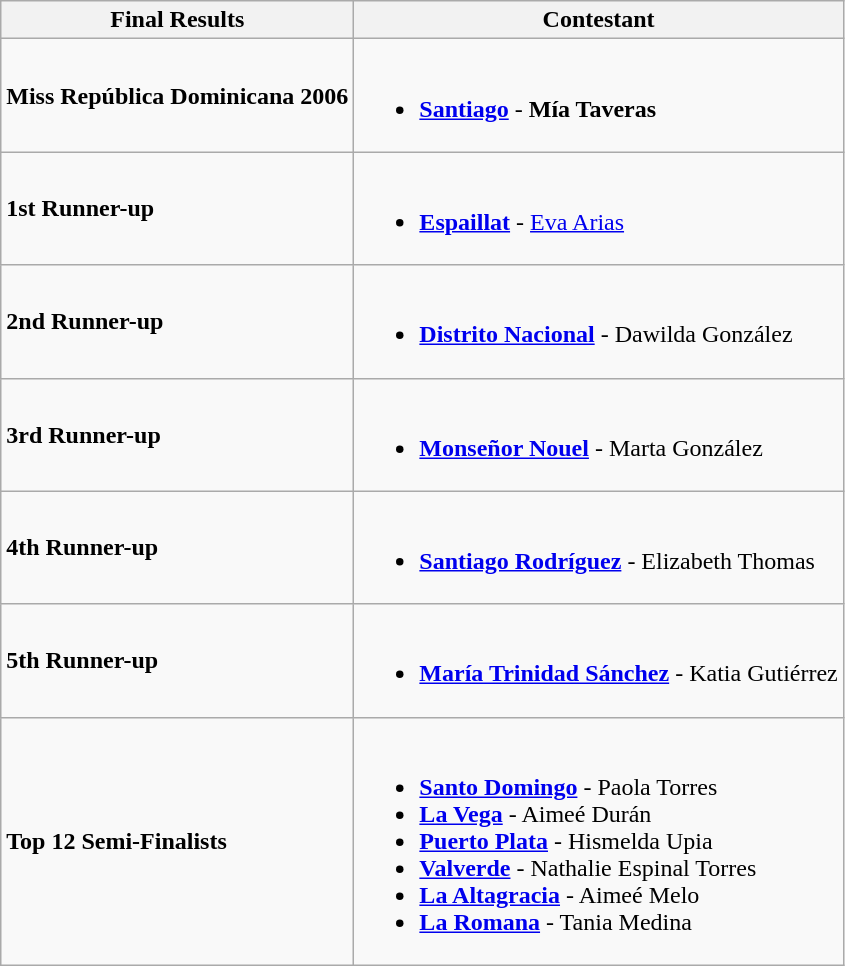<table class="wikitable">
<tr>
<th>Final Results</th>
<th>Contestant</th>
</tr>
<tr>
<td><strong>Miss República Dominicana 2006</strong></td>
<td><br><ul><li><strong><a href='#'>Santiago</a></strong> - <strong>Mía Taveras</strong></li></ul></td>
</tr>
<tr>
<td><strong>1st Runner-up</strong></td>
<td><br><ul><li><strong><a href='#'>Espaillat</a></strong> -  <a href='#'>Eva Arias</a></li></ul></td>
</tr>
<tr>
<td><strong>2nd Runner-up</strong></td>
<td><br><ul><li><strong><a href='#'>Distrito Nacional</a></strong> - Dawilda González</li></ul></td>
</tr>
<tr>
<td><strong>3rd Runner-up</strong></td>
<td><br><ul><li><strong><a href='#'>Monseñor Nouel</a></strong> - Marta González</li></ul></td>
</tr>
<tr>
<td><strong>4th Runner-up</strong></td>
<td><br><ul><li><strong><a href='#'>Santiago Rodríguez</a></strong> - Elizabeth Thomas</li></ul></td>
</tr>
<tr>
<td><strong>5th Runner-up</strong></td>
<td><br><ul><li><strong><a href='#'>María Trinidad Sánchez</a></strong> - Katia Gutiérrez</li></ul></td>
</tr>
<tr>
<td><strong>Top 12 Semi-Finalists</strong></td>
<td><br><ul><li><strong><a href='#'>Santo Domingo</a></strong> - Paola Torres</li><li><strong><a href='#'>La Vega</a></strong> - Aimeé Durán</li><li><strong><a href='#'>Puerto Plata</a></strong> - Hismelda Upia</li><li><strong><a href='#'>Valverde</a></strong> - Nathalie Espinal Torres</li><li><strong><a href='#'>La Altagracia</a></strong> - Aimeé Melo</li><li><strong><a href='#'>La Romana</a></strong> - Tania Medina</li></ul></td>
</tr>
</table>
